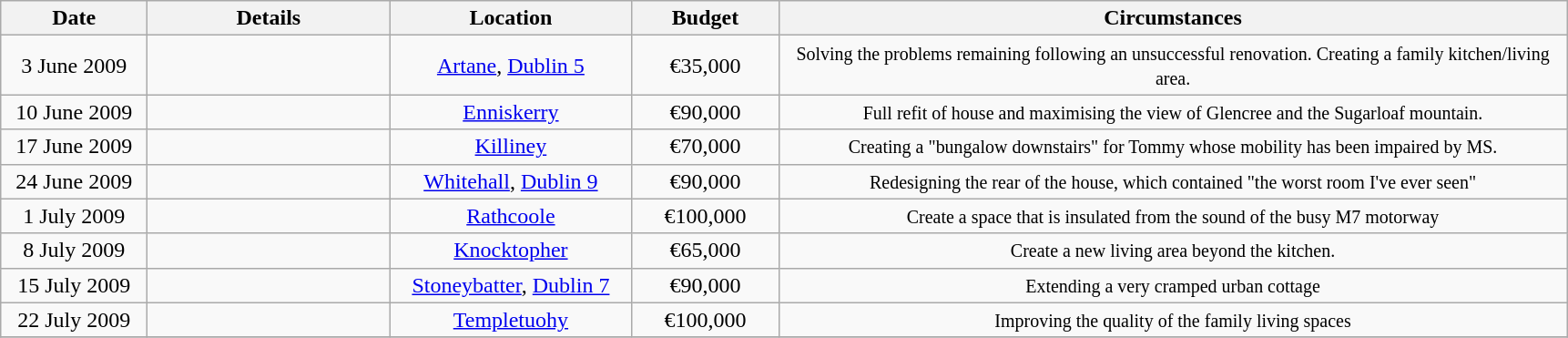<table class="wikitable">
<tr>
<th width="100" rowspan="1">Date</th>
<th width="170" rowspan="1">Details</th>
<th width="170" rowspan="1">Location</th>
<th width="100" rowspan="1">Budget</th>
<th width="570" rowspan="1">Circumstances</th>
</tr>
<tr>
<td style="text-align: center;">3 June 2009</td>
<td style="text-align: center;"> </td>
<td style="text-align: center;"><a href='#'>Artane</a>, <a href='#'>Dublin 5</a></td>
<td style="text-align: center;">€35,000</td>
<td style="text-align: center;"><small>Solving the problems remaining following an unsuccessful renovation. Creating a family kitchen/living area.</small></td>
</tr>
<tr>
<td style="text-align: center;">10 June 2009</td>
<td style="text-align: center;"> </td>
<td style="text-align: center;"><a href='#'>Enniskerry</a></td>
<td style="text-align: center;">€90,000</td>
<td style="text-align: center;"><small>Full refit of house and maximising the view of Glencree and the Sugarloaf mountain.</small></td>
</tr>
<tr>
<td style="text-align: center;">17 June 2009</td>
<td style="text-align: center;"> </td>
<td style="text-align: center;"><a href='#'>Killiney</a></td>
<td style="text-align: center;">€70,000</td>
<td style="text-align: center;"><small>Creating a "bungalow downstairs" for Tommy whose mobility has been impaired by MS.</small></td>
</tr>
<tr>
<td style="text-align: center;">24 June 2009</td>
<td style="text-align: center;"> </td>
<td style="text-align: center;"><a href='#'>Whitehall</a>, <a href='#'>Dublin 9</a></td>
<td style="text-align: center;">€90,000</td>
<td style="text-align: center;"><small>Redesigning the rear of the house, which contained "the worst room I've ever seen"</small></td>
</tr>
<tr>
<td style="text-align: center;">1 July 2009</td>
<td style="text-align: center;"> </td>
<td style="text-align: center;"><a href='#'>Rathcoole</a></td>
<td style="text-align: center;">€100,000</td>
<td style="text-align: center;"><small>Create a space that is insulated from the sound of the busy M7 motorway</small></td>
</tr>
<tr>
<td style="text-align: center;">8 July 2009</td>
<td style="text-align: center;"> </td>
<td style="text-align: center;"><a href='#'>Knocktopher</a></td>
<td style="text-align: center;">€65,000</td>
<td style="text-align: center;"><small>Create a new living area beyond the kitchen.</small></td>
</tr>
<tr>
<td style="text-align: center;">15 July 2009</td>
<td style="text-align: center;"> </td>
<td style="text-align: center;"><a href='#'>Stoneybatter</a>, <a href='#'>Dublin 7</a></td>
<td style="text-align: center;">€90,000</td>
<td style="text-align: center;"><small>Extending a very cramped urban cottage</small></td>
</tr>
<tr>
<td style="text-align: center;">22 July 2009</td>
<td style="text-align: center;"> </td>
<td style="text-align: center;"><a href='#'>Templetuohy</a></td>
<td style="text-align: center;">€100,000</td>
<td style="text-align: center;"><small>Improving the quality of the family living spaces</small></td>
</tr>
<tr>
</tr>
</table>
